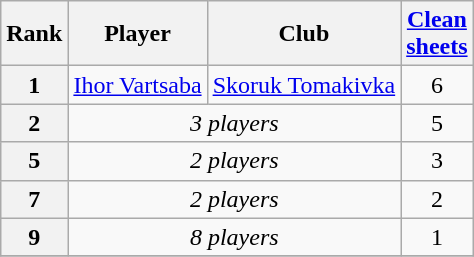<table class="wikitable" style="text-align:center">
<tr>
<th>Rank</th>
<th>Player</th>
<th>Club</th>
<th><a href='#'>Clean<br>sheets</a></th>
</tr>
<tr>
<th rowspan=1>1</th>
<td align="left"><a href='#'>Ihor Vartsaba</a></td>
<td align="left"><a href='#'>Skoruk Tomakivka</a></td>
<td rowspan=1>6</td>
</tr>
<tr>
<th rowspan=1>2</th>
<td align="center" colspan=2><em>3 players</em></td>
<td rowspan=1>5</td>
</tr>
<tr>
<th rowspan=1>5</th>
<td align="center" colspan=2><em>2 players</em></td>
<td rowspan=1>3</td>
</tr>
<tr>
<th rowspan=1>7</th>
<td align="center" colspan=2><em>2 players</em></td>
<td rowspan=1>2</td>
</tr>
<tr>
<th rowspan=1>9</th>
<td align="center" colspan=2><em>8 players</em></td>
<td rowspan=1>1</td>
</tr>
<tr>
</tr>
</table>
